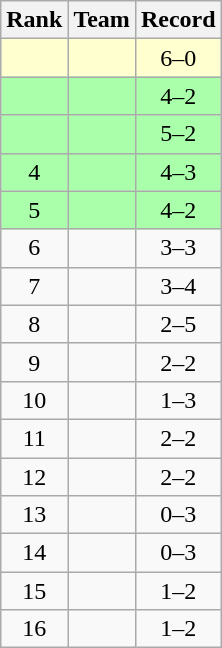<table class="wikitable">
<tr>
<th>Rank</th>
<th>Team</th>
<th>Record</th>
</tr>
<tr bgcolor="#ffffd0">
<td align=center></td>
<td></td>
<td align=center>6–0</td>
</tr>
<tr bgcolor="#aaffaa">
<td align=center></td>
<td></td>
<td align=center>4–2</td>
</tr>
<tr bgcolor="#aaffaa">
<td align=center></td>
<td></td>
<td align=center>5–2</td>
</tr>
<tr bgcolor="#aaffaa">
<td align=center>4</td>
<td></td>
<td align=center>4–3</td>
</tr>
<tr bgcolor="#aaffaa">
<td align=center>5</td>
<td></td>
<td align=center>4–2</td>
</tr>
<tr>
<td align=center>6</td>
<td></td>
<td align=center>3–3</td>
</tr>
<tr>
<td align=center>7</td>
<td></td>
<td align=center>3–4</td>
</tr>
<tr>
<td align=center>8</td>
<td></td>
<td align=center>2–5</td>
</tr>
<tr>
<td align=center>9</td>
<td></td>
<td align=center>2–2</td>
</tr>
<tr>
<td align=center>10</td>
<td></td>
<td align=center>1–3</td>
</tr>
<tr>
<td align=center>11</td>
<td></td>
<td align=center>2–2</td>
</tr>
<tr>
<td align=center>12</td>
<td></td>
<td align=center>2–2</td>
</tr>
<tr>
<td align=center>13</td>
<td></td>
<td align=center>0–3</td>
</tr>
<tr>
<td align=center>14</td>
<td></td>
<td align=center>0–3</td>
</tr>
<tr>
<td align=center>15</td>
<td></td>
<td align=center>1–2</td>
</tr>
<tr>
<td align=center>16</td>
<td></td>
<td align=center>1–2</td>
</tr>
</table>
